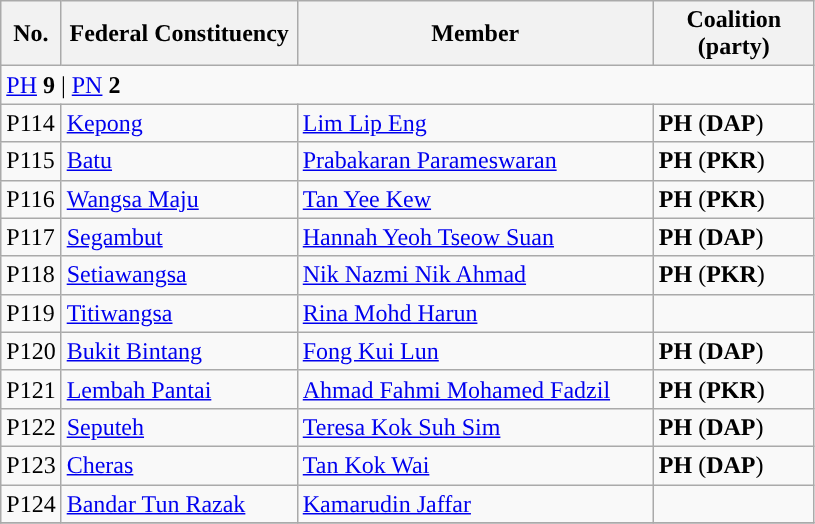<table class="wikitable sortable">
<tr>
<th style="width:30px;">No.</th>
<th style="width:150px;">Federal Constituency</th>
<th style="width:230px;">Member</th>
<th style="width:100px;">Coalition (party)</th>
</tr>
<tr>
<td colspan="4"><a href='#'>PH</a> <strong>9</strong> | <a href='#'>PN</a> <strong>2</strong></td>
</tr>
<tr>
<td>P114</td>
<td><a href='#'>Kepong</a></td>
<td><a href='#'>Lim Lip Eng</a></td>
<td><strong>PH</strong> (<strong>DAP</strong>)</td>
</tr>
<tr>
<td>P115</td>
<td><a href='#'>Batu</a></td>
<td><a href='#'>Prabakaran Parameswaran</a></td>
<td><strong>PH</strong> (<strong>PKR</strong>)</td>
</tr>
<tr>
<td>P116</td>
<td><a href='#'>Wangsa Maju</a></td>
<td><a href='#'>Tan Yee Kew</a></td>
<td><strong>PH</strong> (<strong>PKR</strong>)</td>
</tr>
<tr>
<td>P117</td>
<td><a href='#'>Segambut</a></td>
<td><a href='#'>Hannah Yeoh Tseow Suan</a></td>
<td><strong>PH</strong> (<strong>DAP</strong>)</td>
</tr>
<tr>
<td>P118</td>
<td><a href='#'>Setiawangsa</a></td>
<td><a href='#'>Nik Nazmi Nik Ahmad</a></td>
<td><strong>PH</strong> (<strong>PKR</strong>)</td>
</tr>
<tr>
<td>P119</td>
<td><a href='#'>Titiwangsa</a></td>
<td><a href='#'>Rina Mohd Harun</a></td>
<td></td>
</tr>
<tr>
<td>P120</td>
<td><a href='#'>Bukit Bintang</a></td>
<td><a href='#'>Fong Kui Lun</a></td>
<td><strong>PH</strong> (<strong>DAP</strong>)</td>
</tr>
<tr>
<td>P121</td>
<td><a href='#'>Lembah Pantai</a></td>
<td><a href='#'>Ahmad Fahmi Mohamed Fadzil</a></td>
<td><strong>PH</strong> (<strong>PKR</strong>)</td>
</tr>
<tr>
<td>P122</td>
<td><a href='#'>Seputeh</a></td>
<td><a href='#'>Teresa Kok Suh Sim</a></td>
<td><strong>PH</strong> (<strong>DAP</strong>)</td>
</tr>
<tr>
<td>P123</td>
<td><a href='#'>Cheras</a></td>
<td><a href='#'>Tan Kok Wai</a></td>
<td><strong>PH</strong> (<strong>DAP</strong>)</td>
</tr>
<tr>
<td>P124</td>
<td><a href='#'>Bandar Tun Razak</a></td>
<td><a href='#'>Kamarudin Jaffar</a></td>
<td></td>
</tr>
<tr>
</tr>
</table>
